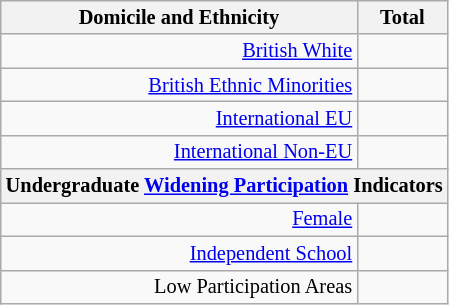<table class="wikitable floatright sortable collapsible mw-collapsible"; style="font-size:85%; text-align:right;">
<tr>
<th>Domicile and Ethnicity</th>
<th colspan="2" data-sort-type=number>Total</th>
</tr>
<tr>
<td><a href='#'>British White</a></td>
<td align=right></td>
</tr>
<tr>
<td><a href='#'>British Ethnic Minorities</a></td>
<td align=right></td>
</tr>
<tr>
<td><a href='#'>International EU</a></td>
<td align=right></td>
</tr>
<tr>
<td><a href='#'>International Non-EU</a></td>
<td align=right></td>
</tr>
<tr>
<th colspan="4" data-sort-type=number>Undergraduate <a href='#'>Widening Participation</a> Indicators</th>
</tr>
<tr>
<td><a href='#'>Female</a></td>
<td align=right></td>
</tr>
<tr>
<td><a href='#'>Independent School</a></td>
<td align=right></td>
</tr>
<tr>
<td>Low Participation Areas</td>
<td align=right></td>
</tr>
</table>
